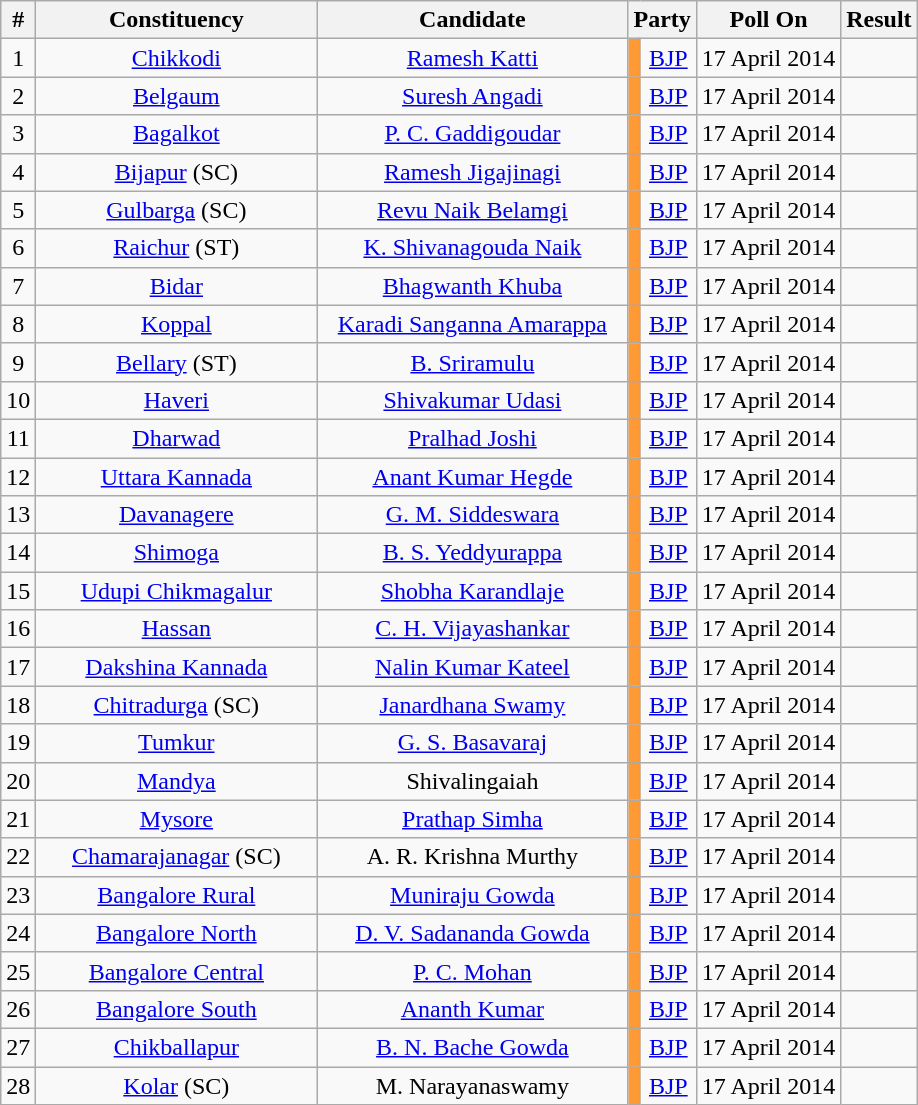<table class="wikitable sortable" style="text-align:center;">
<tr>
<th>#</th>
<th style="width:180px;">Constituency</th>
<th style="width:200px;">Candidate</th>
<th colspan="2">Party</th>
<th>Poll On</th>
<th>Result</th>
</tr>
<tr>
<td style="text-align:center;">1</td>
<td><a href='#'>Chikkodi</a></td>
<td><a href='#'>Ramesh Katti</a></td>
<td bgcolor=#FF9933></td>
<td><a href='#'>BJP</a></td>
<td>17 April 2014</td>
<td></td>
</tr>
<tr>
<td style="text-align:center;">2</td>
<td><a href='#'>Belgaum</a></td>
<td><a href='#'>Suresh Angadi</a></td>
<td bgcolor=#FF9933></td>
<td><a href='#'>BJP</a></td>
<td>17 April 2014</td>
<td></td>
</tr>
<tr>
<td style="text-align:center;">3</td>
<td><a href='#'>Bagalkot</a></td>
<td><a href='#'>P. C. Gaddigoudar</a></td>
<td bgcolor=#FF9933></td>
<td><a href='#'>BJP</a></td>
<td>17 April 2014</td>
<td></td>
</tr>
<tr>
<td style="text-align:center;">4</td>
<td><a href='#'>Bijapur</a> (SC)</td>
<td><a href='#'>Ramesh Jigajinagi</a></td>
<td bgcolor=#FF9933></td>
<td><a href='#'>BJP</a></td>
<td>17 April 2014</td>
<td></td>
</tr>
<tr>
<td style="text-align:center;">5</td>
<td><a href='#'>Gulbarga</a> (SC)</td>
<td><a href='#'>Revu Naik Belamgi</a></td>
<td bgcolor=#FF9933></td>
<td><a href='#'>BJP</a></td>
<td>17 April 2014</td>
<td></td>
</tr>
<tr>
<td style="text-align:center;">6</td>
<td><a href='#'>Raichur</a> (ST)</td>
<td><a href='#'>K. Shivanagouda Naik</a></td>
<td bgcolor=#FF9933></td>
<td><a href='#'>BJP</a></td>
<td>17 April 2014</td>
<td></td>
</tr>
<tr>
<td style="text-align:center;">7</td>
<td><a href='#'>Bidar</a></td>
<td><a href='#'>Bhagwanth Khuba</a></td>
<td bgcolor=#FF9933></td>
<td><a href='#'>BJP</a></td>
<td>17 April 2014</td>
<td></td>
</tr>
<tr>
<td style="text-align:center;">8</td>
<td><a href='#'>Koppal</a></td>
<td><a href='#'>Karadi Sanganna Amarappa</a></td>
<td bgcolor=#FF9933></td>
<td><a href='#'>BJP</a></td>
<td>17 April 2014</td>
<td></td>
</tr>
<tr>
<td style="text-align:center;">9</td>
<td><a href='#'>Bellary</a> (ST)</td>
<td><a href='#'>B. Sriramulu</a></td>
<td bgcolor=#FF9933></td>
<td><a href='#'>BJP</a></td>
<td>17 April 2014</td>
<td></td>
</tr>
<tr>
<td style="text-align:center;">10</td>
<td><a href='#'>Haveri</a></td>
<td><a href='#'>Shivakumar Udasi</a></td>
<td bgcolor=#FF9933></td>
<td><a href='#'>BJP</a></td>
<td>17 April 2014</td>
<td></td>
</tr>
<tr>
<td style="text-align:center;">11</td>
<td><a href='#'>Dharwad</a></td>
<td><a href='#'>Pralhad Joshi</a></td>
<td bgcolor=#FF9933></td>
<td><a href='#'>BJP</a></td>
<td>17 April 2014</td>
<td></td>
</tr>
<tr>
<td style="text-align:center;">12</td>
<td><a href='#'>Uttara Kannada</a></td>
<td><a href='#'>Anant Kumar Hegde</a></td>
<td bgcolor=#FF9933></td>
<td><a href='#'>BJP</a></td>
<td>17 April 2014</td>
<td></td>
</tr>
<tr>
<td style="text-align:center;">13</td>
<td><a href='#'>Davanagere</a></td>
<td><a href='#'>G. M. Siddeswara</a></td>
<td bgcolor=#FF9933></td>
<td><a href='#'>BJP</a></td>
<td>17 April 2014</td>
<td></td>
</tr>
<tr>
<td style="text-align:center;">14</td>
<td><a href='#'>Shimoga</a></td>
<td><a href='#'>B. S. Yeddyurappa</a></td>
<td bgcolor=#FF9933></td>
<td><a href='#'>BJP</a></td>
<td>17 April 2014</td>
<td></td>
</tr>
<tr>
<td style="text-align:center;">15</td>
<td><a href='#'>Udupi Chikmagalur</a></td>
<td><a href='#'>Shobha Karandlaje</a></td>
<td bgcolor=#FF9933></td>
<td><a href='#'>BJP</a></td>
<td>17 April 2014</td>
<td></td>
</tr>
<tr>
<td style="text-align:center;">16</td>
<td><a href='#'>Hassan</a></td>
<td><a href='#'>C. H. Vijayashankar</a></td>
<td bgcolor=#FF9933></td>
<td><a href='#'>BJP</a></td>
<td>17 April 2014</td>
<td></td>
</tr>
<tr>
<td style="text-align:center;">17</td>
<td><a href='#'>Dakshina Kannada</a></td>
<td><a href='#'>Nalin Kumar Kateel</a></td>
<td bgcolor=#FF9933></td>
<td><a href='#'>BJP</a></td>
<td>17 April 2014</td>
<td></td>
</tr>
<tr>
<td style="text-align:center;">18</td>
<td><a href='#'>Chitradurga</a> (SC)</td>
<td><a href='#'>Janardhana Swamy</a></td>
<td bgcolor=#FF9933></td>
<td><a href='#'>BJP</a></td>
<td>17 April 2014</td>
<td></td>
</tr>
<tr>
<td style="text-align:center;">19</td>
<td><a href='#'>Tumkur</a></td>
<td><a href='#'>G. S. Basavaraj</a></td>
<td bgcolor=#FF9933></td>
<td><a href='#'>BJP</a></td>
<td>17 April 2014</td>
<td></td>
</tr>
<tr>
<td style="text-align:center;">20</td>
<td><a href='#'>Mandya</a></td>
<td>Shivalingaiah</td>
<td bgcolor=#FF9933></td>
<td><a href='#'>BJP</a></td>
<td>17 April 2014</td>
<td></td>
</tr>
<tr>
<td style="text-align:center;">21</td>
<td><a href='#'>Mysore</a></td>
<td><a href='#'>Prathap Simha</a></td>
<td bgcolor=#FF9933></td>
<td><a href='#'>BJP</a></td>
<td>17 April 2014</td>
<td></td>
</tr>
<tr>
<td style="text-align:center;">22</td>
<td><a href='#'>Chamarajanagar</a> (SC)</td>
<td>A. R. Krishna Murthy</td>
<td bgcolor=#FF9933></td>
<td><a href='#'>BJP</a></td>
<td>17 April 2014</td>
<td></td>
</tr>
<tr>
<td style="text-align:center;">23</td>
<td><a href='#'>Bangalore Rural</a></td>
<td><a href='#'>Muniraju Gowda</a></td>
<td bgcolor=#FF9933></td>
<td><a href='#'>BJP</a></td>
<td>17 April 2014</td>
<td></td>
</tr>
<tr>
<td style="text-align:center;">24</td>
<td><a href='#'>Bangalore North</a></td>
<td><a href='#'>D. V. Sadananda Gowda</a></td>
<td bgcolor=#FF9933></td>
<td><a href='#'>BJP</a></td>
<td>17 April 2014</td>
<td></td>
</tr>
<tr>
<td style="text-align:center;">25</td>
<td><a href='#'>Bangalore Central</a></td>
<td><a href='#'>P. C. Mohan</a></td>
<td bgcolor=#FF9933></td>
<td><a href='#'>BJP</a></td>
<td>17 April 2014</td>
<td></td>
</tr>
<tr>
<td style="text-align:center;">26</td>
<td><a href='#'>Bangalore South</a></td>
<td><a href='#'>Ananth Kumar</a></td>
<td bgcolor=#FF9933></td>
<td><a href='#'>BJP</a></td>
<td>17 April 2014</td>
<td></td>
</tr>
<tr>
<td style="text-align:center;">27</td>
<td><a href='#'>Chikballapur</a></td>
<td><a href='#'>B. N. Bache Gowda</a></td>
<td bgcolor=#FF9933></td>
<td><a href='#'>BJP</a></td>
<td>17 April 2014</td>
<td></td>
</tr>
<tr>
<td style="text-align:center;">28</td>
<td><a href='#'>Kolar</a> (SC)</td>
<td>M. Narayanaswamy</td>
<td bgcolor=#FF9933></td>
<td><a href='#'>BJP</a></td>
<td>17 April 2014</td>
<td></td>
</tr>
</table>
